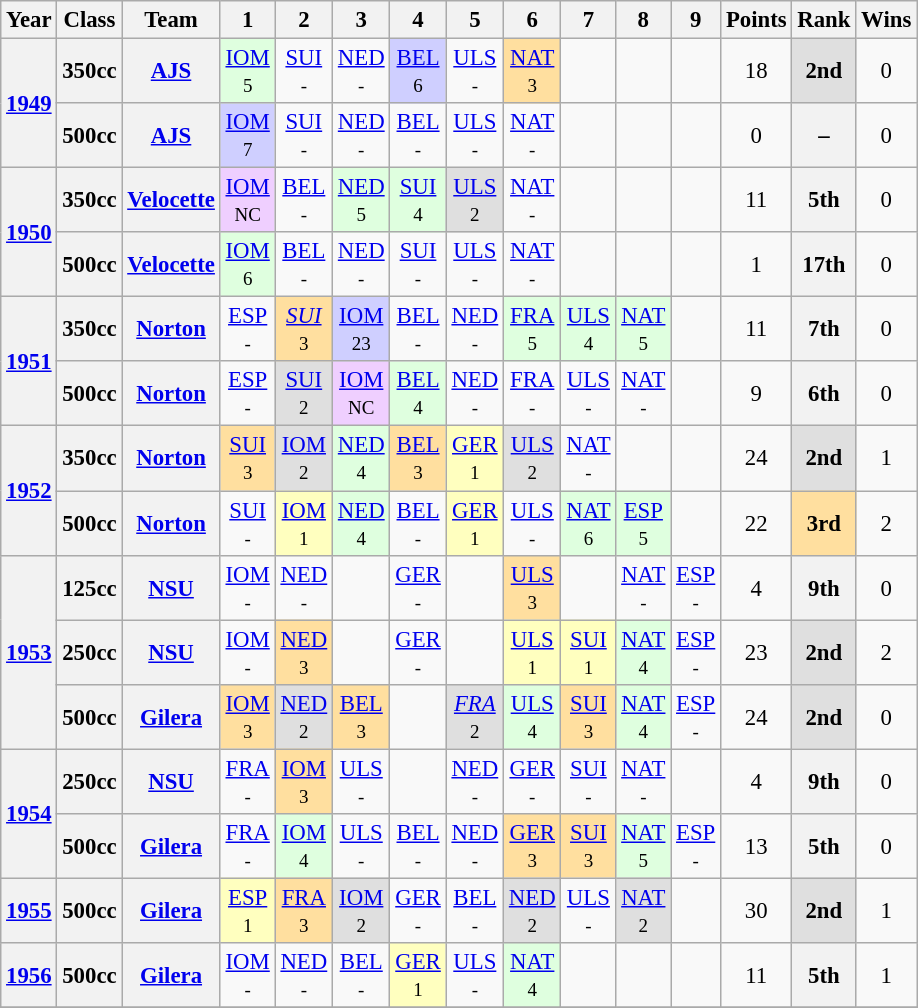<table class="wikitable" style="text-align:center; font-size:95%">
<tr>
<th>Year</th>
<th>Class</th>
<th>Team</th>
<th>1</th>
<th>2</th>
<th>3</th>
<th>4</th>
<th>5</th>
<th>6</th>
<th>7</th>
<th>8</th>
<th>9</th>
<th>Points</th>
<th>Rank</th>
<th>Wins</th>
</tr>
<tr>
<th rowspan=2><a href='#'>1949</a></th>
<th>350cc</th>
<th><a href='#'>AJS</a></th>
<td style="background:#DFFFDF;"><a href='#'>IOM</a><br><small>5</small></td>
<td><a href='#'>SUI</a><br><small>-</small></td>
<td><a href='#'>NED</a><br><small>-</small></td>
<td style="background:#CFCFFF;"><a href='#'>BEL</a><br><small>6</small></td>
<td><a href='#'>ULS</a><br><small>-</small></td>
<td style="background:#FFDF9F;"><a href='#'>NAT</a><br><small>3</small></td>
<td></td>
<td></td>
<td></td>
<td>18</td>
<td style="background:#DFDFDF;"><strong>2nd</strong></td>
<td>0</td>
</tr>
<tr>
<th>500cc</th>
<th><a href='#'>AJS</a></th>
<td style="background:#CFCFFF;"><a href='#'>IOM</a><br><small>7</small></td>
<td><a href='#'>SUI</a><br><small>-</small></td>
<td><a href='#'>NED</a><br><small>-</small></td>
<td><a href='#'>BEL</a><br><small>-</small></td>
<td><a href='#'>ULS</a><br><small>-</small></td>
<td><a href='#'>NAT</a><br><small>-</small></td>
<td></td>
<td></td>
<td></td>
<td>0</td>
<th>–</th>
<td>0</td>
</tr>
<tr>
<th rowspan=2><a href='#'>1950</a></th>
<th>350cc</th>
<th><a href='#'>Velocette</a></th>
<td style="background:#EFCFFF;"><a href='#'>IOM</a><br><small>NC</small></td>
<td><a href='#'>BEL</a><br><small>-</small></td>
<td style="background:#DFFFDF;"><a href='#'>NED</a><br><small>5</small></td>
<td style="background:#DFFFDF;"><a href='#'>SUI</a><br><small>4</small></td>
<td style="background:#DFDFDF;"><a href='#'>ULS</a><br><small>2</small></td>
<td><a href='#'>NAT</a><br><small>-</small></td>
<td></td>
<td></td>
<td></td>
<td>11</td>
<th>5th</th>
<td>0</td>
</tr>
<tr>
<th>500cc</th>
<th><a href='#'>Velocette</a></th>
<td style="background:#DFFFDF;"><a href='#'>IOM</a><br><small>6</small></td>
<td><a href='#'>BEL</a><br><small>-</small></td>
<td><a href='#'>NED</a><br><small>-</small></td>
<td><a href='#'>SUI</a><br><small>-</small></td>
<td><a href='#'>ULS</a><br><small>-</small></td>
<td><a href='#'>NAT</a><br><small>-</small></td>
<td></td>
<td></td>
<td></td>
<td>1</td>
<th>17th</th>
<td>0</td>
</tr>
<tr>
<th rowspan=2><a href='#'>1951</a></th>
<th>350cc</th>
<th><a href='#'>Norton</a></th>
<td><a href='#'>ESP</a><br><small>-</small></td>
<td style="background:#FFDF9F;"><em><a href='#'>SUI</a></em><br><small>3</small></td>
<td style="background:#CFCFFF;"><a href='#'>IOM</a><br><small>23</small></td>
<td><a href='#'>BEL</a><br><small>-</small></td>
<td><a href='#'>NED</a><br><small>-</small></td>
<td style="background:#DFFFDF;"><a href='#'>FRA</a><br><small>5</small></td>
<td style="background:#DFFFDF;"><a href='#'>ULS</a><br><small>4</small></td>
<td style="background:#DFFFDF;"><a href='#'>NAT</a><br><small>5</small></td>
<td></td>
<td>11</td>
<th>7th</th>
<td>0</td>
</tr>
<tr>
<th>500cc</th>
<th><a href='#'>Norton</a></th>
<td><a href='#'>ESP</a><br><small>-</small></td>
<td style="background:#DFDFDF;"><a href='#'>SUI</a><br><small>2</small></td>
<td style="background:#EFCFFF;"><a href='#'>IOM</a><br><small>NC</small></td>
<td style="background:#DFFFDF;"><a href='#'>BEL</a><br><small>4</small></td>
<td><a href='#'>NED</a><br><small>-</small></td>
<td><a href='#'>FRA</a><br><small>-</small></td>
<td><a href='#'>ULS</a><br><small>-</small></td>
<td><a href='#'>NAT</a><br><small>-</small></td>
<td></td>
<td>9</td>
<th>6th</th>
<td>0</td>
</tr>
<tr>
<th rowspan=2><a href='#'>1952</a></th>
<th>350cc</th>
<th><a href='#'>Norton</a></th>
<td style="background:#FFDF9F;"><a href='#'>SUI</a><br><small>3</small></td>
<td style="background:#DFDFDF;"><a href='#'>IOM</a><br><small>2</small></td>
<td style="background:#DFFFDF;"><a href='#'>NED</a><br><small>4</small></td>
<td style="background:#FFDF9F;"><a href='#'>BEL</a><br><small>3</small></td>
<td style="background:#FFFFBF;"><a href='#'>GER</a><br><small>1</small></td>
<td style="background:#DFDFDF;"><a href='#'>ULS</a><br><small>2</small></td>
<td><a href='#'>NAT</a><br><small>-</small></td>
<td></td>
<td></td>
<td>24</td>
<td style="background:#DFDFDF;"><strong>2nd</strong></td>
<td>1</td>
</tr>
<tr>
<th>500cc</th>
<th><a href='#'>Norton</a></th>
<td><a href='#'>SUI</a><br><small>-</small></td>
<td style="background:#FFFFBF;"><a href='#'>IOM</a><br><small>1</small></td>
<td style="background:#DFFFDF;"><a href='#'>NED</a><br><small>4</small></td>
<td><a href='#'>BEL</a><br><small>-</small></td>
<td style="background:#FFFFBF;"><a href='#'>GER</a><br><small>1</small></td>
<td><a href='#'>ULS</a><br><small>-</small></td>
<td style="background:#DFFFDF;"><a href='#'>NAT</a><br><small>6</small></td>
<td style="background:#DFFFDF;"><a href='#'>ESP</a><br><small>5</small></td>
<td></td>
<td>22</td>
<td style="background:#FFDF9F;"><strong>3rd</strong></td>
<td>2</td>
</tr>
<tr>
<th rowspan=3><a href='#'>1953</a></th>
<th>125cc</th>
<th><a href='#'>NSU</a></th>
<td><a href='#'>IOM</a><br><small>-</small></td>
<td><a href='#'>NED</a><br><small>-</small></td>
<td></td>
<td><a href='#'>GER</a><br><small>-</small></td>
<td></td>
<td style="background:#FFDF9F;"><a href='#'>ULS</a><br><small>3</small></td>
<td></td>
<td><a href='#'>NAT</a><br><small>-</small></td>
<td><a href='#'>ESP</a><br><small>-</small></td>
<td>4</td>
<th>9th</th>
<td>0</td>
</tr>
<tr>
<th>250cc</th>
<th><a href='#'>NSU</a></th>
<td><a href='#'>IOM</a><br><small>-</small></td>
<td style="background:#FFDF9F;"><a href='#'>NED</a><br><small>3</small></td>
<td></td>
<td><a href='#'>GER</a><br><small>-</small></td>
<td></td>
<td style="background:#FFFFBF;"><a href='#'>ULS</a><br><small>1</small></td>
<td style="background:#FFFFBF;"><a href='#'>SUI</a><br><small>1</small></td>
<td style="background:#DFFFDF;"><a href='#'>NAT</a><br><small>4</small></td>
<td><a href='#'>ESP</a><br><small>-</small></td>
<td>23</td>
<td style="background:#DFDFDF;"><strong>2nd</strong></td>
<td>2</td>
</tr>
<tr>
<th>500cc</th>
<th><a href='#'>Gilera</a></th>
<td style="background:#FFDF9F;"><a href='#'>IOM</a><br><small>3</small></td>
<td style="background:#DFDFDF;"><a href='#'>NED</a><br><small>2</small></td>
<td style="background:#FFDF9F;"><a href='#'>BEL</a><br><small>3</small></td>
<td></td>
<td style="background:#DFDFDF;"><em><a href='#'>FRA</a></em><br><small>2</small></td>
<td style="background:#DFFFDF;"><a href='#'>ULS</a><br><small>4</small></td>
<td style="background:#FFDF9F;"><a href='#'>SUI</a><br><small>3</small></td>
<td style="background:#DFFFDF;"><a href='#'>NAT</a><br><small>4</small></td>
<td><a href='#'>ESP</a><br><small>-</small></td>
<td>24</td>
<td style="background:#DFDFDF;"><strong>2nd</strong></td>
<td>0</td>
</tr>
<tr>
<th rowspan=2><a href='#'>1954</a></th>
<th>250cc</th>
<th><a href='#'>NSU</a></th>
<td><a href='#'>FRA</a><br><small>-</small></td>
<td style="background:#FFDF9F;"><a href='#'>IOM</a><br><small>3</small></td>
<td><a href='#'>ULS</a><br><small>-</small></td>
<td></td>
<td><a href='#'>NED</a><br><small>-</small></td>
<td><a href='#'>GER</a><br><small>-</small></td>
<td><a href='#'>SUI</a><br><small>-</small></td>
<td><a href='#'>NAT</a><br><small>-</small></td>
<td></td>
<td>4</td>
<th>9th</th>
<td>0</td>
</tr>
<tr>
<th>500cc</th>
<th><a href='#'>Gilera</a></th>
<td><a href='#'>FRA</a><br><small>-</small></td>
<td style="background:#DFFFDF;"><a href='#'>IOM</a><br><small>4</small></td>
<td><a href='#'>ULS</a><br><small>-</small></td>
<td><a href='#'>BEL</a><br><small>-</small></td>
<td><a href='#'>NED</a><br><small>-</small></td>
<td style="background:#FFDF9F;"><a href='#'>GER</a><br><small>3</small></td>
<td style="background:#FFDF9F;"><a href='#'>SUI</a><br><small>3</small></td>
<td style="background:#DFFFDF;"><a href='#'>NAT</a><br><small>5</small></td>
<td><a href='#'>ESP</a><br><small>-</small></td>
<td>13</td>
<th>5th</th>
<td>0</td>
</tr>
<tr>
<th><a href='#'>1955</a></th>
<th>500cc</th>
<th><a href='#'>Gilera</a></th>
<td style="background:#FFFFBF;"><a href='#'>ESP</a><br><small>1</small></td>
<td style="background:#FFDF9F;"><a href='#'>FRA</a><br><small>3</small></td>
<td style="background:#DFDFDF;"><a href='#'>IOM</a><br><small>2</small></td>
<td><a href='#'>GER</a><br><small>-</small></td>
<td><a href='#'>BEL</a><br><small>-</small></td>
<td style="background:#DFDFDF;"><a href='#'>NED</a><br><small>2</small></td>
<td><a href='#'>ULS</a><br><small>-</small></td>
<td style="background:#DFDFDF;"><a href='#'>NAT</a><br><small>2</small></td>
<td></td>
<td>30</td>
<td style="background:#DFDFDF;"><strong>2nd</strong></td>
<td>1</td>
</tr>
<tr>
<th><a href='#'>1956</a></th>
<th>500cc</th>
<th><a href='#'>Gilera</a></th>
<td><a href='#'>IOM</a><br><small>-</small></td>
<td><a href='#'>NED</a><br><small>-</small></td>
<td><a href='#'>BEL</a><br><small>-</small></td>
<td style="background:#FFFFBF;"><a href='#'>GER</a><br><small>1</small></td>
<td><a href='#'>ULS</a><br><small>-</small></td>
<td style="background:#DFFFDF;"><a href='#'>NAT</a><br><small>4</small></td>
<td></td>
<td></td>
<td></td>
<td>11</td>
<th>5th</th>
<td>1</td>
</tr>
<tr>
</tr>
</table>
